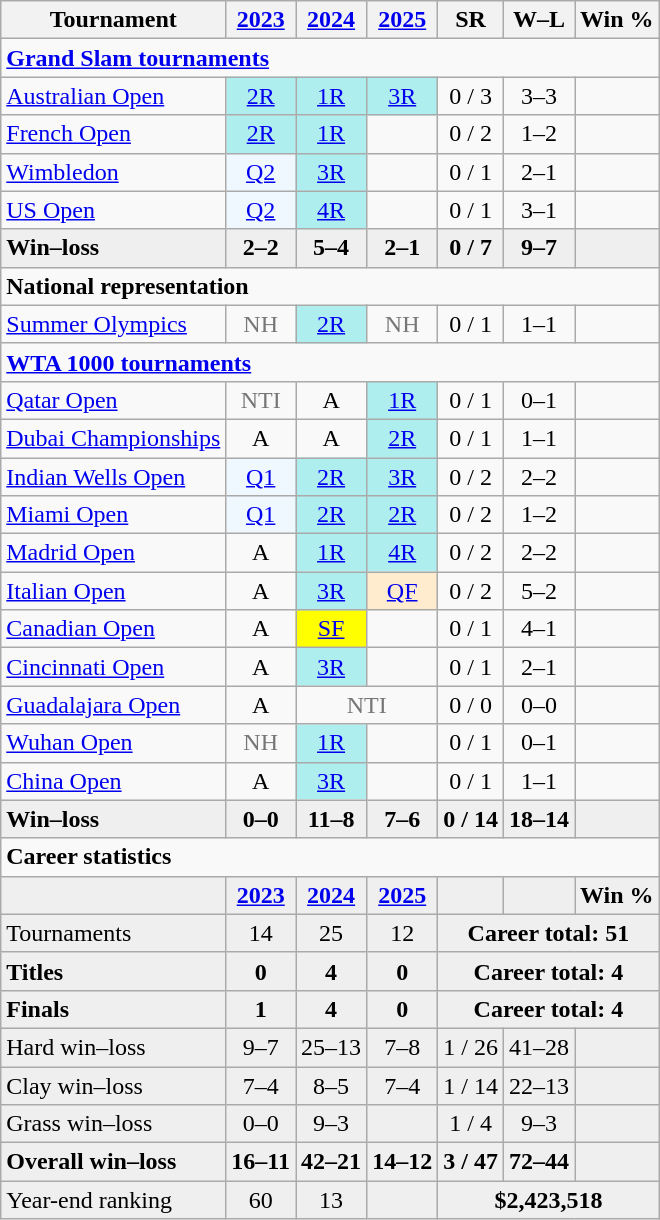<table class=wikitable style=text-align:center>
<tr>
<th>Tournament</th>
<th><a href='#'>2023</a></th>
<th><a href='#'>2024</a></th>
<th><a href='#'>2025</a></th>
<th>SR</th>
<th>W–L</th>
<th>Win %</th>
</tr>
<tr>
<td colspan=7 style=text-align:left><strong><a href='#'>Grand Slam tournaments</a></strong></td>
</tr>
<tr>
<td style=text-align:left><a href='#'>Australian Open</a></td>
<td bgcolor=afeeee><a href='#'>2R</a></td>
<td bgcolor=afeeee><a href='#'>1R</a></td>
<td bgcolor=afeeee><a href='#'>3R</a></td>
<td>0 / 3</td>
<td>3–3</td>
<td></td>
</tr>
<tr>
<td style=text-align:left><a href='#'>French Open</a></td>
<td bgcolor=afeeee><a href='#'>2R</a></td>
<td bgcolor=afeeee><a href='#'>1R</a></td>
<td></td>
<td>0 / 2</td>
<td>1–2</td>
<td></td>
</tr>
<tr>
<td style=text-align:left><a href='#'>Wimbledon</a></td>
<td bgcolor=f0f8ff><a href='#'>Q2</a></td>
<td bgcolor=afeeee><a href='#'>3R</a></td>
<td></td>
<td>0 / 1</td>
<td>2–1</td>
<td></td>
</tr>
<tr>
<td style=text-align:left><a href='#'>US Open</a></td>
<td bgcolor=f0f8ff><a href='#'>Q2</a></td>
<td bgcolor=afeeee><a href='#'>4R</a></td>
<td></td>
<td>0 / 1</td>
<td>3–1</td>
<td></td>
</tr>
<tr style=background:#efefef;font-weight:bold>
<td style=text-align:left>Win–loss</td>
<td>2–2</td>
<td>5–4</td>
<td>2–1</td>
<td>0 / 7</td>
<td>9–7</td>
<td></td>
</tr>
<tr>
<td colspan="15" style="text-align:left"><strong>National representation</strong></td>
</tr>
<tr>
<td style=text-align:left><a href='#'>Summer Olympics</a></td>
<td style=color:#767676>NH</td>
<td style=background:#afeeee><a href='#'>2R</a></td>
<td style=color:#767676>NH</td>
<td>0 / 1</td>
<td>1–1</td>
<td></td>
</tr>
<tr>
<td colspan=7 style=text-align:left><strong><a href='#'>WTA 1000 tournaments</a></strong></td>
</tr>
<tr>
<td style=text-align:left><a href='#'>Qatar Open</a></td>
<td style=color:#767676>NTI</td>
<td>A</td>
<td bgcolor=afeeee><a href='#'>1R</a></td>
<td>0 / 1</td>
<td>0–1</td>
<td></td>
</tr>
<tr>
<td style=text-align:left><a href='#'>Dubai Championships</a></td>
<td>A</td>
<td>A</td>
<td bgcolor=afeeee><a href='#'>2R</a></td>
<td>0 / 1</td>
<td>1–1</td>
<td></td>
</tr>
<tr>
<td style=text-align:left><a href='#'>Indian Wells Open</a></td>
<td bgcolor=f0f8ff><a href='#'>Q1</a></td>
<td bgcolor=afeeee><a href='#'>2R</a></td>
<td bgcolor=afeeee><a href='#'>3R</a></td>
<td>0 / 2</td>
<td>2–2</td>
<td></td>
</tr>
<tr>
<td style=text-align:left><a href='#'>Miami Open</a></td>
<td bgcolor=f0f8ff><a href='#'>Q1</a></td>
<td bgcolor=afeeee><a href='#'>2R</a></td>
<td bgcolor=afeeee><a href='#'>2R</a></td>
<td>0 / 2</td>
<td>1–2</td>
<td></td>
</tr>
<tr>
<td style=text-align:left><a href='#'>Madrid Open</a></td>
<td>A</td>
<td bgcolor=afeeee><a href='#'>1R</a></td>
<td bgcolor=afeeee><a href='#'>4R</a></td>
<td>0 / 2</td>
<td>2–2</td>
<td></td>
</tr>
<tr>
<td style=text-align:left><a href='#'>Italian Open</a></td>
<td>A</td>
<td bgcolor=afeeee><a href='#'>3R</a></td>
<td bgcolor=ffebcd><a href='#'>QF</a></td>
<td>0 / 2</td>
<td>5–2</td>
<td></td>
</tr>
<tr>
<td style=text-align:left><a href='#'>Canadian Open</a></td>
<td>A</td>
<td bgcolor=yellow><a href='#'>SF</a></td>
<td></td>
<td>0 / 1</td>
<td>4–1</td>
<td></td>
</tr>
<tr>
<td style=text-align:left><a href='#'>Cincinnati Open</a></td>
<td>A</td>
<td bgcolor=afeeee><a href='#'>3R</a></td>
<td></td>
<td>0 / 1</td>
<td>2–1</td>
<td></td>
</tr>
<tr>
<td style=text-align:left><a href='#'>Guadalajara Open</a></td>
<td>A</td>
<td colspan=2 style=color:#767676>NTI</td>
<td>0 / 0</td>
<td>0–0</td>
<td></td>
</tr>
<tr>
<td style=text-align:left><a href='#'>Wuhan Open</a></td>
<td style=color:#767676>NH</td>
<td bgcolor=afeeee><a href='#'>1R</a></td>
<td></td>
<td>0 / 1</td>
<td>0–1</td>
<td></td>
</tr>
<tr>
<td style=text-align:left><a href='#'>China Open</a></td>
<td>A</td>
<td bgcolor=afeeee><a href='#'>3R</a></td>
<td></td>
<td>0 / 1</td>
<td>1–1</td>
<td></td>
</tr>
<tr style=background:#efefef;font-weight:bold>
<td style=text-align:left>Win–loss</td>
<td>0–0</td>
<td>11–8</td>
<td>7–6</td>
<td>0 / 14</td>
<td>18–14</td>
<td></td>
</tr>
<tr>
<td colspan=7 style=text-align:left><strong>Career statistics</strong></td>
</tr>
<tr style=background:#efefef;font-weight:bold>
<td></td>
<td><a href='#'>2023</a></td>
<td><a href='#'>2024</a></td>
<td><a href='#'>2025</a></td>
<td></td>
<td></td>
<td>Win %</td>
</tr>
<tr style=background:#efefef>
<td style=text-align:left>Tournaments</td>
<td>14</td>
<td>25</td>
<td>12</td>
<td colspan=3><strong>Career total: 51</strong></td>
</tr>
<tr style=background:#efefef;font-weight:bold>
<td style=text-align:left>Titles</td>
<td>0</td>
<td>4</td>
<td>0</td>
<td colspan=3>Career total: 4</td>
</tr>
<tr style=background:#efefef;font-weight:bold>
<td style=text-align:left>Finals</td>
<td>1</td>
<td>4</td>
<td>0</td>
<td colspan=3>Career total: 4</td>
</tr>
<tr style=background:#efefef>
<td style=text-align:left>Hard win–loss</td>
<td>9–7</td>
<td>25–13</td>
<td>7–8</td>
<td>1 / 26</td>
<td>41–28</td>
<td></td>
</tr>
<tr style=background:#efefef>
<td style=text-align:left>Clay win–loss</td>
<td>7–4</td>
<td>8–5</td>
<td>7–4</td>
<td>1 / 14</td>
<td>22–13</td>
<td></td>
</tr>
<tr style=background:#efefef>
<td style=text-align:left>Grass win–loss</td>
<td>0–0</td>
<td>9–3</td>
<td></td>
<td>1 / 4</td>
<td>9–3</td>
<td></td>
</tr>
<tr style=background:#efefef;font-weight:bold>
<td style=text-align:left>Overall win–loss</td>
<td>16–11</td>
<td>42–21</td>
<td>14–12</td>
<td>3 / 47</td>
<td>72–44</td>
<td></td>
</tr>
<tr style=background:#efefef>
<td style=text-align:left>Year-end ranking</td>
<td>60</td>
<td>13</td>
<td></td>
<td colspan=3><strong>$2,423,518</strong></td>
</tr>
</table>
